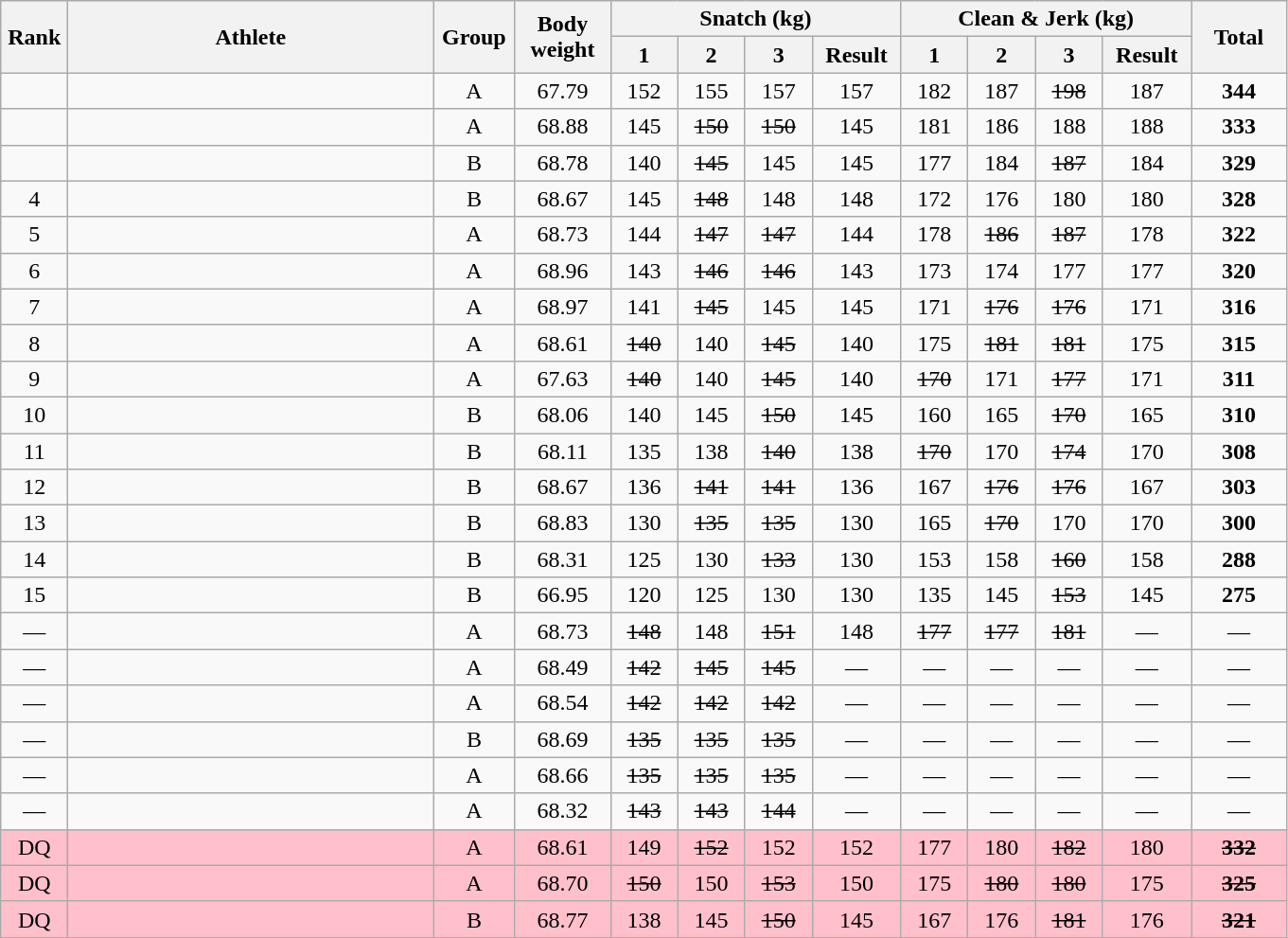<table class = "wikitable" style="text-align:center;">
<tr>
<th rowspan=2 width=40>Rank</th>
<th rowspan=2 width=250>Athlete</th>
<th rowspan=2 width=50>Group</th>
<th rowspan=2 width=60>Body weight</th>
<th colspan=4>Snatch (kg)</th>
<th colspan=4>Clean & Jerk (kg)</th>
<th rowspan=2 width=60>Total</th>
</tr>
<tr>
<th width=40>1</th>
<th width=40>2</th>
<th width=40>3</th>
<th width=55>Result</th>
<th width=40>1</th>
<th width=40>2</th>
<th width=40>3</th>
<th width=55>Result</th>
</tr>
<tr>
<td></td>
<td align=left></td>
<td>A</td>
<td>67.79</td>
<td>152</td>
<td>155</td>
<td>157</td>
<td>157</td>
<td>182</td>
<td>187</td>
<td><s>198</s></td>
<td>187</td>
<td><strong>344</strong></td>
</tr>
<tr>
<td></td>
<td align=left></td>
<td>A</td>
<td>68.88</td>
<td>145</td>
<td><s>150</s></td>
<td><s>150</s></td>
<td>145</td>
<td>181</td>
<td>186</td>
<td>188</td>
<td>188</td>
<td><strong>333</strong></td>
</tr>
<tr>
<td></td>
<td align=left></td>
<td>B</td>
<td>68.78</td>
<td>140</td>
<td><s>145</s></td>
<td>145</td>
<td>145</td>
<td>177</td>
<td>184</td>
<td><s>187</s></td>
<td>184</td>
<td><strong>329</strong></td>
</tr>
<tr>
<td>4</td>
<td align=left></td>
<td>B</td>
<td>68.67</td>
<td>145</td>
<td><s>148</s></td>
<td>148</td>
<td>148</td>
<td>172</td>
<td>176</td>
<td>180</td>
<td>180</td>
<td><strong>328</strong></td>
</tr>
<tr>
<td>5</td>
<td align=left></td>
<td>A</td>
<td>68.73</td>
<td>144</td>
<td><s>147</s></td>
<td><s>147</s></td>
<td>144</td>
<td>178</td>
<td><s>186</s></td>
<td><s>187</s></td>
<td>178</td>
<td><strong>322</strong></td>
</tr>
<tr>
<td>6</td>
<td align=left></td>
<td>A</td>
<td>68.96</td>
<td>143</td>
<td><s>146</s></td>
<td><s>146</s></td>
<td>143</td>
<td>173</td>
<td>174</td>
<td>177</td>
<td>177</td>
<td><strong>320</strong></td>
</tr>
<tr>
<td>7</td>
<td align=left></td>
<td>A</td>
<td>68.97</td>
<td>141</td>
<td><s>145</s></td>
<td>145</td>
<td>145</td>
<td>171</td>
<td><s>176</s></td>
<td><s>176</s></td>
<td>171</td>
<td><strong>316</strong></td>
</tr>
<tr>
<td>8</td>
<td align=left></td>
<td>A</td>
<td>68.61</td>
<td><s>140</s></td>
<td>140</td>
<td><s>145</s></td>
<td>140</td>
<td>175</td>
<td><s>181</s></td>
<td><s>181</s></td>
<td>175</td>
<td><strong>315</strong></td>
</tr>
<tr>
<td>9</td>
<td align=left></td>
<td>A</td>
<td>67.63</td>
<td><s>140</s></td>
<td>140</td>
<td><s>145</s></td>
<td>140</td>
<td><s>170</s></td>
<td>171</td>
<td><s>177</s></td>
<td>171</td>
<td><strong>311</strong></td>
</tr>
<tr>
<td>10</td>
<td align=left></td>
<td>B</td>
<td>68.06</td>
<td>140</td>
<td>145</td>
<td><s>150</s></td>
<td>145</td>
<td>160</td>
<td>165</td>
<td><s>170</s></td>
<td>165</td>
<td><strong>310</strong></td>
</tr>
<tr>
<td>11</td>
<td align=left></td>
<td>B</td>
<td>68.11</td>
<td>135</td>
<td>138</td>
<td><s>140</s></td>
<td>138</td>
<td><s>170</s></td>
<td>170</td>
<td><s>174</s></td>
<td>170</td>
<td><strong>308</strong></td>
</tr>
<tr>
<td>12</td>
<td align=left></td>
<td>B</td>
<td>68.67</td>
<td>136</td>
<td><s>141</s></td>
<td><s>141</s></td>
<td>136</td>
<td>167</td>
<td><s>176</s></td>
<td><s>176</s></td>
<td>167</td>
<td><strong>303</strong></td>
</tr>
<tr>
<td>13</td>
<td align=left></td>
<td>B</td>
<td>68.83</td>
<td>130</td>
<td><s>135</s></td>
<td><s>135</s></td>
<td>130</td>
<td>165</td>
<td><s>170</s></td>
<td>170</td>
<td>170</td>
<td><strong>300</strong></td>
</tr>
<tr>
<td>14</td>
<td align=left></td>
<td>B</td>
<td>68.31</td>
<td>125</td>
<td>130</td>
<td><s>133</s></td>
<td>130</td>
<td>153</td>
<td>158</td>
<td><s>160</s></td>
<td>158</td>
<td><strong>288</strong></td>
</tr>
<tr>
<td>15</td>
<td align=left></td>
<td>B</td>
<td>66.95</td>
<td>120</td>
<td>125</td>
<td>130</td>
<td>130</td>
<td>135</td>
<td>145</td>
<td><s>153</s></td>
<td>145</td>
<td><strong>275</strong></td>
</tr>
<tr>
<td>—</td>
<td align=left></td>
<td>A</td>
<td>68.73</td>
<td><s>148</s></td>
<td>148</td>
<td><s>151</s></td>
<td>148</td>
<td><s>177</s></td>
<td><s>177</s></td>
<td><s>181</s></td>
<td>—</td>
<td>—</td>
</tr>
<tr>
<td>—</td>
<td align=left></td>
<td>A</td>
<td>68.49</td>
<td><s>142</s></td>
<td><s>145</s></td>
<td><s>145</s></td>
<td>—</td>
<td>—</td>
<td>—</td>
<td>—</td>
<td>—</td>
<td>—</td>
</tr>
<tr>
<td>—</td>
<td align=left></td>
<td>A</td>
<td>68.54</td>
<td><s>142</s></td>
<td><s>142</s></td>
<td><s>142</s></td>
<td>—</td>
<td>—</td>
<td>—</td>
<td>—</td>
<td>—</td>
<td>—</td>
</tr>
<tr>
<td>—</td>
<td align=left></td>
<td>B</td>
<td>68.69</td>
<td><s>135</s></td>
<td><s>135</s></td>
<td><s>135</s></td>
<td>—</td>
<td>—</td>
<td>—</td>
<td>—</td>
<td>—</td>
<td>—</td>
</tr>
<tr>
<td>—</td>
<td align=left></td>
<td>A</td>
<td>68.66</td>
<td><s>135</s></td>
<td><s>135</s></td>
<td><s>135</s></td>
<td>—</td>
<td>—</td>
<td>—</td>
<td>—</td>
<td>—</td>
<td>—</td>
</tr>
<tr>
<td>—</td>
<td align=left></td>
<td>A</td>
<td>68.32</td>
<td><s>143</s></td>
<td><s>143</s></td>
<td><s>144</s></td>
<td>—</td>
<td>—</td>
<td>—</td>
<td>—</td>
<td>—</td>
<td>—</td>
</tr>
<tr bgcolor=pink>
<td>DQ</td>
<td align=left></td>
<td>A</td>
<td>68.61</td>
<td>149</td>
<td><s>152</s></td>
<td>152</td>
<td>152</td>
<td>177</td>
<td>180</td>
<td><s>182</s></td>
<td>180</td>
<td><s><strong>332</strong></s></td>
</tr>
<tr bgcolor=pink>
<td>DQ</td>
<td align=left></td>
<td>A</td>
<td>68.70</td>
<td><s>150</s></td>
<td>150</td>
<td><s>153</s></td>
<td>150</td>
<td>175</td>
<td><s>180</s></td>
<td><s>180</s></td>
<td>175</td>
<td><s><strong>325</strong></s></td>
</tr>
<tr bgcolor=pink>
<td>DQ</td>
<td align=left></td>
<td>B</td>
<td>68.77</td>
<td>138</td>
<td>145</td>
<td><s>150</s></td>
<td>145</td>
<td>167</td>
<td>176</td>
<td><s>181</s></td>
<td>176</td>
<td><s><strong>321</strong> </s></td>
</tr>
</table>
